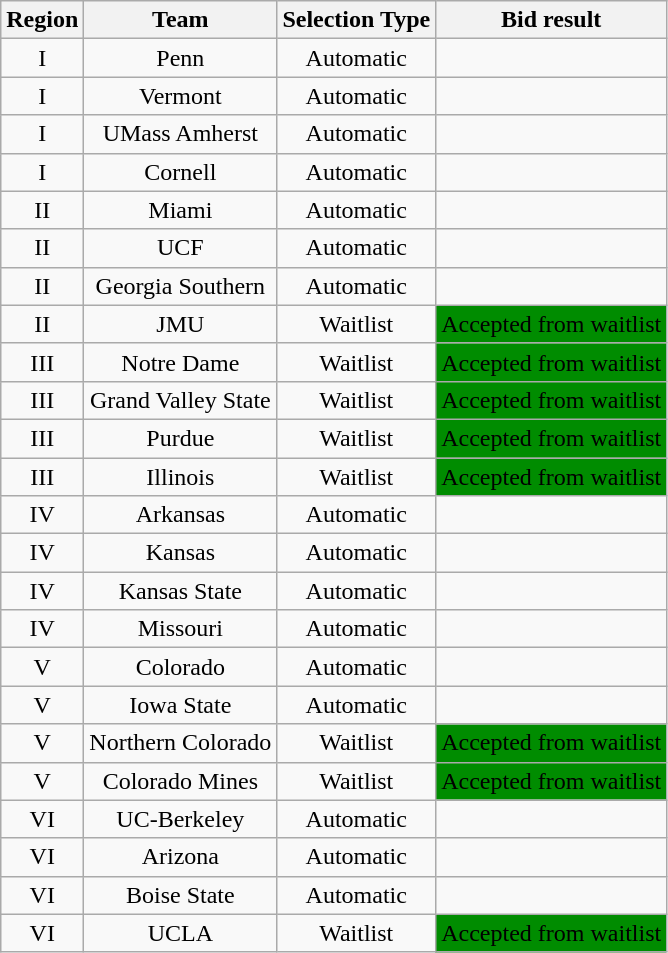<table class="wikitable sortable" style="text-align:center">
<tr>
<th>Region</th>
<th>Team</th>
<th>Selection Type</th>
<th>Bid result</th>
</tr>
<tr>
<td>I</td>
<td>Penn</td>
<td>Automatic</td>
<td></td>
</tr>
<tr>
<td>I</td>
<td>Vermont</td>
<td>Automatic</td>
<td></td>
</tr>
<tr>
<td>I</td>
<td>UMass Amherst</td>
<td>Automatic</td>
<td></td>
</tr>
<tr>
<td>I</td>
<td>Cornell</td>
<td>Automatic</td>
<td></td>
</tr>
<tr>
<td>II</td>
<td>Miami</td>
<td>Automatic</td>
<td></td>
</tr>
<tr>
<td>II</td>
<td>UCF</td>
<td>Automatic</td>
<td></td>
</tr>
<tr>
<td>II</td>
<td>Georgia Southern</td>
<td>Automatic</td>
<td></td>
</tr>
<tr>
<td>II</td>
<td>JMU</td>
<td>Waitlist</td>
<td bgcolor="008c00">Accepted from waitlist</td>
</tr>
<tr>
<td>III</td>
<td>Notre Dame</td>
<td>Waitlist</td>
<td bgcolor="008c00">Accepted from waitlist</td>
</tr>
<tr>
<td>III</td>
<td>Grand Valley State</td>
<td>Waitlist</td>
<td bgcolor="008c00">Accepted from waitlist</td>
</tr>
<tr>
<td>III</td>
<td>Purdue</td>
<td>Waitlist</td>
<td bgcolor="008c00">Accepted from waitlist</td>
</tr>
<tr>
<td>III</td>
<td>Illinois</td>
<td>Waitlist</td>
<td bgcolor="008c00">Accepted from waitlist</td>
</tr>
<tr>
<td>IV</td>
<td>Arkansas</td>
<td>Automatic</td>
<td></td>
</tr>
<tr>
<td>IV</td>
<td>Kansas</td>
<td>Automatic</td>
<td></td>
</tr>
<tr>
<td>IV</td>
<td>Kansas State</td>
<td>Automatic</td>
<td></td>
</tr>
<tr>
<td>IV</td>
<td>Missouri</td>
<td>Automatic</td>
<td></td>
</tr>
<tr>
<td>V</td>
<td>Colorado</td>
<td>Automatic</td>
<td></td>
</tr>
<tr>
<td>V</td>
<td>Iowa State</td>
<td>Automatic</td>
<td></td>
</tr>
<tr>
<td>V</td>
<td>Northern Colorado</td>
<td>Waitlist</td>
<td bgcolor="008c00">Accepted from waitlist</td>
</tr>
<tr>
<td>V</td>
<td>Colorado Mines</td>
<td>Waitlist</td>
<td bgcolor="008c00">Accepted from waitlist</td>
</tr>
<tr>
<td>VI</td>
<td>UC-Berkeley</td>
<td>Automatic</td>
<td></td>
</tr>
<tr>
<td>VI</td>
<td>Arizona</td>
<td>Automatic</td>
<td></td>
</tr>
<tr>
<td>VI</td>
<td>Boise State</td>
<td>Automatic</td>
<td></td>
</tr>
<tr>
<td>VI</td>
<td>UCLA</td>
<td>Waitlist</td>
<td bgcolor="008c00">Accepted from waitlist</td>
</tr>
</table>
